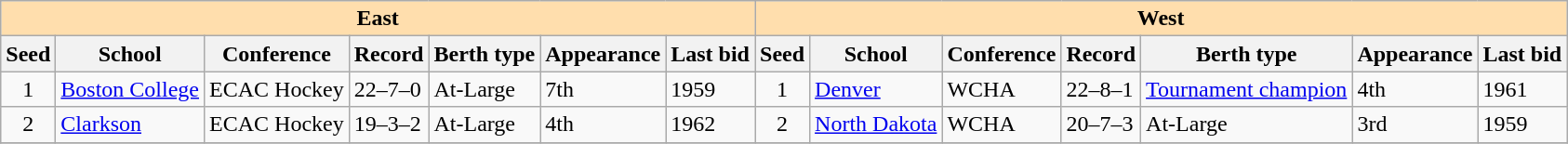<table class="wikitable">
<tr>
<th colspan="7" style="background:#ffdead;">East</th>
<th colspan="7" style="background:#ffdead;">West</th>
</tr>
<tr>
<th>Seed</th>
<th>School</th>
<th>Conference</th>
<th>Record</th>
<th>Berth type</th>
<th>Appearance</th>
<th>Last bid</th>
<th>Seed</th>
<th>School</th>
<th>Conference</th>
<th>Record</th>
<th>Berth type</th>
<th>Appearance</th>
<th>Last bid</th>
</tr>
<tr>
<td align=center>1</td>
<td><a href='#'>Boston College</a></td>
<td>ECAC Hockey</td>
<td>22–7–0</td>
<td>At-Large</td>
<td>7th</td>
<td>1959</td>
<td align=center>1</td>
<td><a href='#'>Denver</a></td>
<td>WCHA</td>
<td>22–8–1</td>
<td><a href='#'>Tournament champion</a></td>
<td>4th</td>
<td>1961</td>
</tr>
<tr>
<td align=center>2</td>
<td><a href='#'>Clarkson</a></td>
<td>ECAC Hockey</td>
<td>19–3–2</td>
<td>At-Large</td>
<td>4th</td>
<td>1962</td>
<td align=center>2</td>
<td><a href='#'>North Dakota</a></td>
<td>WCHA</td>
<td>20–7–3</td>
<td>At-Large</td>
<td>3rd</td>
<td>1959</td>
</tr>
<tr>
</tr>
</table>
